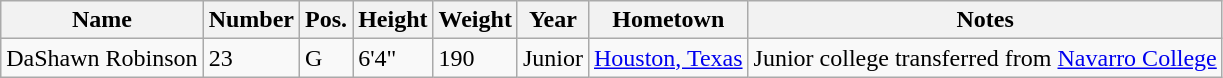<table class="wikitable sortable" border="1">
<tr>
<th>Name</th>
<th>Number</th>
<th>Pos.</th>
<th>Height</th>
<th>Weight</th>
<th>Year</th>
<th>Hometown</th>
<th class="unsortable">Notes</th>
</tr>
<tr>
<td>DaShawn Robinson</td>
<td>23</td>
<td>G</td>
<td>6'4"</td>
<td>190</td>
<td>Junior</td>
<td><a href='#'>Houston, Texas</a></td>
<td>Junior college transferred from <a href='#'>Navarro College</a></td>
</tr>
</table>
